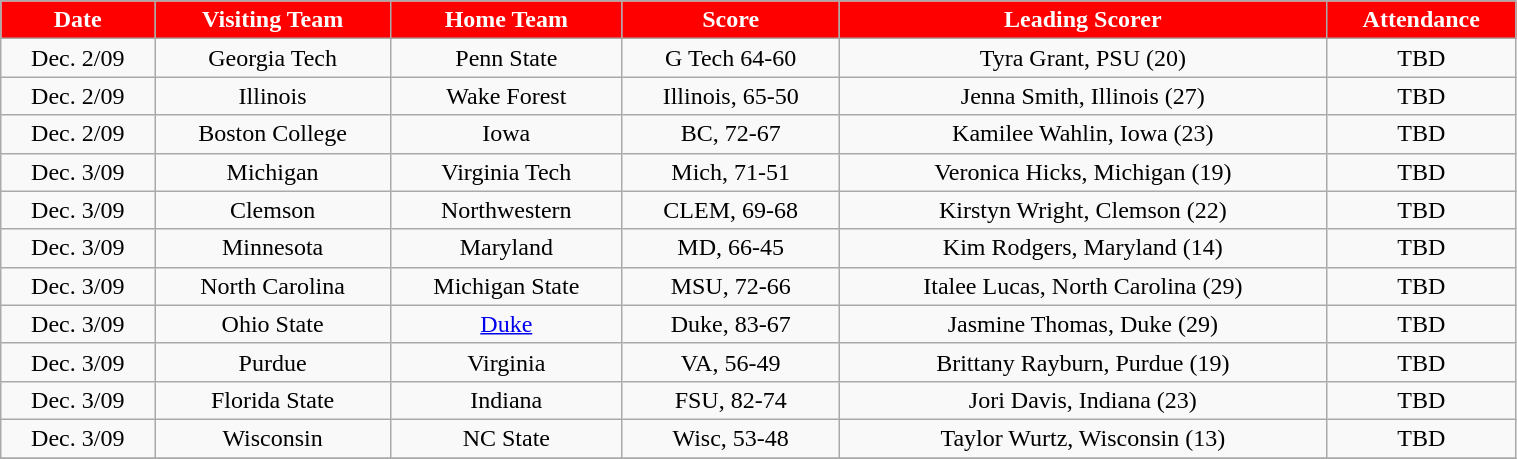<table class="wikitable" width="80%">
<tr align="center"  style="background:red;color:#FFFFFF;">
<td><strong>Date</strong></td>
<td><strong>Visiting Team</strong></td>
<td><strong>Home Team</strong></td>
<td><strong>Score</strong></td>
<td><strong>Leading Scorer</strong></td>
<td><strong>Attendance</strong></td>
</tr>
<tr align="center" bgcolor="">
<td>Dec. 2/09</td>
<td>Georgia Tech</td>
<td>Penn State</td>
<td>G Tech 64-60</td>
<td>Tyra Grant, PSU (20)</td>
<td>TBD</td>
</tr>
<tr align="center" bgcolor="">
<td>Dec. 2/09</td>
<td>Illinois</td>
<td>Wake Forest</td>
<td>Illinois, 65-50</td>
<td>Jenna Smith, Illinois (27)</td>
<td>TBD</td>
</tr>
<tr align="center" bgcolor="">
<td>Dec. 2/09</td>
<td>Boston College</td>
<td>Iowa</td>
<td>BC, 72-67</td>
<td>Kamilee Wahlin, Iowa (23)</td>
<td>TBD</td>
</tr>
<tr align="center" bgcolor="">
<td>Dec. 3/09</td>
<td>Michigan</td>
<td>Virginia Tech</td>
<td>Mich, 71-51</td>
<td>Veronica Hicks, Michigan (19)</td>
<td>TBD</td>
</tr>
<tr align="center" bgcolor="">
<td>Dec. 3/09</td>
<td>Clemson</td>
<td>Northwestern</td>
<td>CLEM, 69-68</td>
<td>Kirstyn Wright, Clemson (22)</td>
<td>TBD</td>
</tr>
<tr align="center" bgcolor="">
<td>Dec. 3/09</td>
<td>Minnesota</td>
<td>Maryland</td>
<td>MD, 66-45</td>
<td>Kim Rodgers, Maryland (14)</td>
<td>TBD</td>
</tr>
<tr align="center" bgcolor="">
<td>Dec. 3/09</td>
<td>North Carolina</td>
<td>Michigan State</td>
<td>MSU, 72-66</td>
<td>Italee Lucas, North Carolina (29)</td>
<td>TBD</td>
</tr>
<tr align="center" bgcolor="">
<td>Dec. 3/09</td>
<td>Ohio State</td>
<td><a href='#'>Duke</a></td>
<td>Duke, 83-67</td>
<td>Jasmine Thomas, Duke (29)</td>
<td>TBD</td>
</tr>
<tr align="center" bgcolor="">
<td>Dec. 3/09</td>
<td>Purdue</td>
<td>Virginia</td>
<td>VA, 56-49</td>
<td>Brittany Rayburn, Purdue (19)</td>
<td>TBD</td>
</tr>
<tr align="center" bgcolor="">
<td>Dec. 3/09</td>
<td>Florida State</td>
<td>Indiana</td>
<td>FSU, 82-74</td>
<td>Jori Davis, Indiana (23)</td>
<td>TBD</td>
</tr>
<tr align="center" bgcolor="">
<td>Dec. 3/09</td>
<td>Wisconsin</td>
<td>NC State</td>
<td>Wisc, 53-48</td>
<td>Taylor Wurtz, Wisconsin (13)</td>
<td>TBD</td>
</tr>
<tr align="center" bgcolor="">
</tr>
</table>
